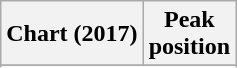<table class="wikitable sortable plainrowheaders" style="text-align:center">
<tr>
<th scope="col">Chart (2017)</th>
<th scope="col">Peak<br>position</th>
</tr>
<tr>
</tr>
<tr>
</tr>
<tr>
</tr>
<tr>
</tr>
</table>
